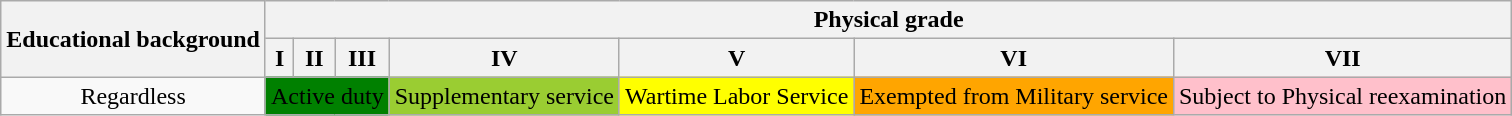<table class="wikitable">
<tr>
<th rowspan="2">Educational background</th>
<th colspan="7">Physical grade</th>
</tr>
<tr>
<th>I</th>
<th>II</th>
<th>III</th>
<th>IV</th>
<th>V</th>
<th>VI</th>
<th>VII</th>
</tr>
<tr>
<td div style="text-align:center">Regardless</td>
<td colspan="3" div style="background:green; text-align:center;">Active duty</td>
<td div style="background:yellowgreen; text-align:center;">Supplementary service</td>
<td div style="background:yellow; text-align:center;">Wartime Labor Service</td>
<td div style="background:orange; text-align:center;">Exempted from Military service</td>
<td div style="background:pink; text-align:center;">Subject to Physical reexamination</td>
</tr>
</table>
